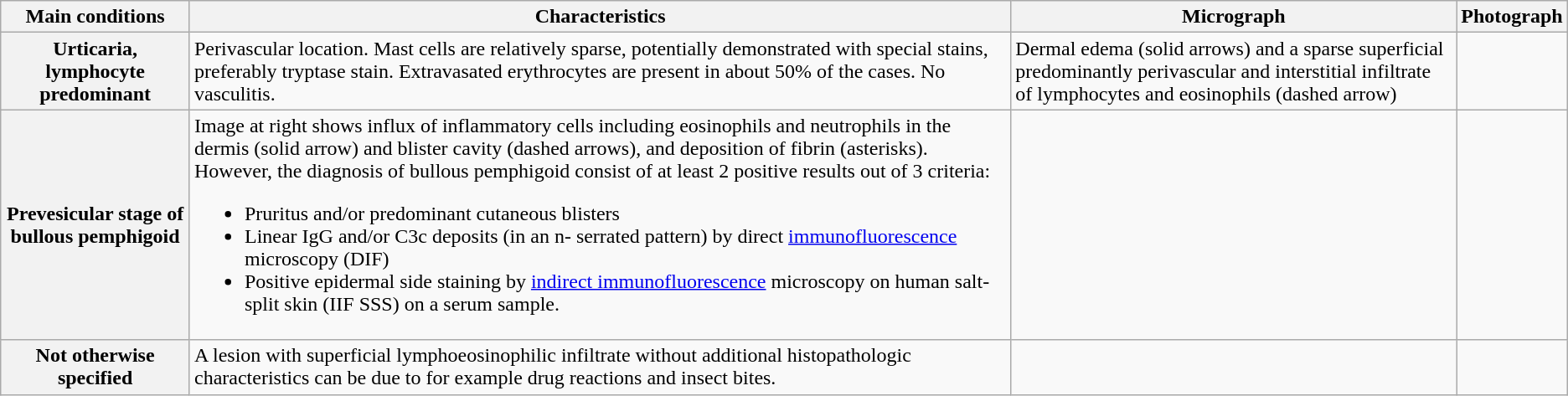<table class="wikitable">
<tr>
<th>Main conditions</th>
<th>Characteristics</th>
<th>Micrograph</th>
<th>Photograph</th>
</tr>
<tr>
<th>Urticaria, lymphocyte predominant</th>
<td>Perivascular location. Mast cells are relatively sparse, potentially demonstrated with special stains, preferably tryptase stain. Extravasated erythrocytes are present in about 50% of the cases. No vasculitis.</td>
<td> Dermal edema (solid arrows) and a sparse superficial predominantly perivascular and interstitial infiltrate of lymphocytes and eosinophils (dashed arrow)</td>
<td></td>
</tr>
<tr>
<th>Prevesicular stage of bullous pemphigoid</th>
<td>Image at right shows influx of inflammatory cells including eosinophils and neutrophils in the dermis (solid arrow) and blister cavity (dashed arrows), and deposition of fibrin (asterisks). However, the diagnosis of bullous pemphigoid consist of at least 2 positive results out of 3 criteria:<br><ul><li>Pruritus and/or predominant cutaneous blisters</li><li>Linear IgG and/or C3c deposits (in an n- serrated pattern) by direct <a href='#'>immunofluorescence</a> microscopy (DIF)</li><li>Positive epidermal side staining by <a href='#'>indirect immunofluorescence</a> microscopy on human salt-split skin (IIF SSS) on a serum sample.</li></ul></td>
<td></td>
<td></td>
</tr>
<tr>
<th>Not otherwise specified</th>
<td>A lesion with superficial lymphoeosinophilic infiltrate without additional histopathologic characteristics can be due to for example drug reactions and insect bites.</td>
<td></td>
<td></td>
</tr>
</table>
